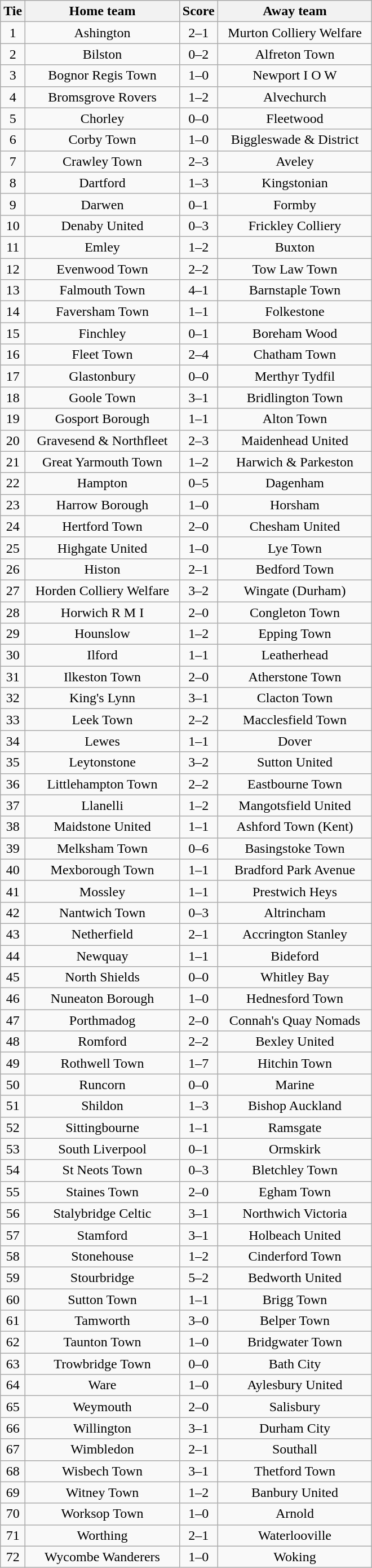<table class="wikitable" style="text-align:center;">
<tr>
<th width=20>Tie</th>
<th width=175>Home team</th>
<th width=20>Score</th>
<th width=175>Away team</th>
</tr>
<tr>
<td>1</td>
<td>Ashington</td>
<td>2–1</td>
<td>Murton Colliery Welfare</td>
</tr>
<tr>
<td>2</td>
<td>Bilston</td>
<td>0–2</td>
<td>Alfreton Town</td>
</tr>
<tr>
<td>3</td>
<td>Bognor Regis Town</td>
<td>1–0</td>
<td>Newport I O W</td>
</tr>
<tr>
<td>4</td>
<td>Bromsgrove Rovers</td>
<td>1–2</td>
<td>Alvechurch</td>
</tr>
<tr>
<td>5</td>
<td>Chorley</td>
<td>0–0</td>
<td>Fleetwood</td>
</tr>
<tr>
<td>6</td>
<td>Corby Town</td>
<td>1–0</td>
<td>Biggleswade & District</td>
</tr>
<tr>
<td>7</td>
<td>Crawley Town</td>
<td>2–3</td>
<td>Aveley</td>
</tr>
<tr>
<td>8</td>
<td>Dartford</td>
<td>1–3</td>
<td>Kingstonian</td>
</tr>
<tr>
<td>9</td>
<td>Darwen</td>
<td>0–1</td>
<td>Formby</td>
</tr>
<tr>
<td>10</td>
<td>Denaby United</td>
<td>0–3</td>
<td>Frickley Colliery</td>
</tr>
<tr>
<td>11</td>
<td>Emley</td>
<td>1–2</td>
<td>Buxton</td>
</tr>
<tr>
<td>12</td>
<td>Evenwood Town</td>
<td>2–2</td>
<td>Tow Law Town</td>
</tr>
<tr>
<td>13</td>
<td>Falmouth Town</td>
<td>4–1</td>
<td>Barnstaple Town</td>
</tr>
<tr>
<td>14</td>
<td>Faversham Town</td>
<td>1–1</td>
<td>Folkestone</td>
</tr>
<tr>
<td>15</td>
<td>Finchley</td>
<td>0–1</td>
<td>Boreham Wood</td>
</tr>
<tr>
<td>16</td>
<td>Fleet Town</td>
<td>2–4</td>
<td>Chatham Town</td>
</tr>
<tr>
<td>17</td>
<td>Glastonbury</td>
<td>0–0</td>
<td>Merthyr Tydfil</td>
</tr>
<tr>
<td>18</td>
<td>Goole Town</td>
<td>3–1</td>
<td>Bridlington Town</td>
</tr>
<tr>
<td>19</td>
<td>Gosport Borough</td>
<td>1–1</td>
<td>Alton Town</td>
</tr>
<tr>
<td>20</td>
<td>Gravesend & Northfleet</td>
<td>2–3</td>
<td>Maidenhead United</td>
</tr>
<tr>
<td>21</td>
<td>Great Yarmouth Town</td>
<td>1–2</td>
<td>Harwich & Parkeston</td>
</tr>
<tr>
<td>22</td>
<td>Hampton</td>
<td>0–5</td>
<td>Dagenham</td>
</tr>
<tr>
<td>23</td>
<td>Harrow Borough</td>
<td>1–0</td>
<td>Horsham</td>
</tr>
<tr>
<td>24</td>
<td>Hertford Town</td>
<td>2–0</td>
<td>Chesham United</td>
</tr>
<tr>
<td>25</td>
<td>Highgate United</td>
<td>1–0</td>
<td>Lye Town</td>
</tr>
<tr>
<td>26</td>
<td>Histon</td>
<td>2–1</td>
<td>Bedford Town</td>
</tr>
<tr>
<td>27</td>
<td>Horden Colliery Welfare</td>
<td>3–2</td>
<td>Wingate (Durham)</td>
</tr>
<tr>
<td>28</td>
<td>Horwich R M I</td>
<td>2–0</td>
<td>Congleton Town</td>
</tr>
<tr>
<td>29</td>
<td>Hounslow</td>
<td>1–2</td>
<td>Epping Town</td>
</tr>
<tr>
<td>30</td>
<td>Ilford</td>
<td>1–1</td>
<td>Leatherhead</td>
</tr>
<tr>
<td>31</td>
<td>Ilkeston Town</td>
<td>2–0</td>
<td>Atherstone Town</td>
</tr>
<tr>
<td>32</td>
<td>King's Lynn</td>
<td>3–1</td>
<td>Clacton Town</td>
</tr>
<tr>
<td>33</td>
<td>Leek Town</td>
<td>2–2</td>
<td>Macclesfield Town</td>
</tr>
<tr>
<td>34</td>
<td>Lewes</td>
<td>1–1</td>
<td>Dover</td>
</tr>
<tr>
<td>35</td>
<td>Leytonstone</td>
<td>3–2</td>
<td>Sutton United</td>
</tr>
<tr>
<td>36</td>
<td>Littlehampton Town</td>
<td>2–2</td>
<td>Eastbourne Town</td>
</tr>
<tr>
<td>37</td>
<td>Llanelli</td>
<td>1–2</td>
<td>Mangotsfield United</td>
</tr>
<tr>
<td>38</td>
<td>Maidstone United</td>
<td>1–1</td>
<td>Ashford Town (Kent)</td>
</tr>
<tr>
<td>39</td>
<td>Melksham Town</td>
<td>0–6</td>
<td>Basingstoke Town</td>
</tr>
<tr>
<td>40</td>
<td>Mexborough Town</td>
<td>1–1</td>
<td>Bradford Park Avenue</td>
</tr>
<tr>
<td>41</td>
<td>Mossley</td>
<td>1–1</td>
<td>Prestwich Heys</td>
</tr>
<tr>
<td>42</td>
<td>Nantwich Town</td>
<td>0–3</td>
<td>Altrincham</td>
</tr>
<tr>
<td>43</td>
<td>Netherfield</td>
<td>2–1</td>
<td>Accrington Stanley</td>
</tr>
<tr>
<td>44</td>
<td>Newquay</td>
<td>1–1</td>
<td>Bideford</td>
</tr>
<tr>
<td>45</td>
<td>North Shields</td>
<td>0–0</td>
<td>Whitley Bay</td>
</tr>
<tr>
<td>46</td>
<td>Nuneaton Borough</td>
<td>1–0</td>
<td>Hednesford Town</td>
</tr>
<tr>
<td>47</td>
<td>Porthmadog</td>
<td>2–0</td>
<td>Connah's Quay Nomads</td>
</tr>
<tr>
<td>48</td>
<td>Romford</td>
<td>2–2</td>
<td>Bexley United</td>
</tr>
<tr>
<td>49</td>
<td>Rothwell Town</td>
<td>1–7</td>
<td>Hitchin Town</td>
</tr>
<tr>
<td>50</td>
<td>Runcorn</td>
<td>0–0</td>
<td>Marine</td>
</tr>
<tr>
<td>51</td>
<td>Shildon</td>
<td>1–3</td>
<td>Bishop Auckland</td>
</tr>
<tr>
<td>52</td>
<td>Sittingbourne</td>
<td>1–1</td>
<td>Ramsgate</td>
</tr>
<tr>
<td>53</td>
<td>South Liverpool</td>
<td>0–1</td>
<td>Ormskirk</td>
</tr>
<tr>
<td>54</td>
<td>St Neots Town</td>
<td>0–3</td>
<td>Bletchley Town</td>
</tr>
<tr>
<td>55</td>
<td>Staines Town</td>
<td>2–0</td>
<td>Egham Town</td>
</tr>
<tr>
<td>56</td>
<td>Stalybridge Celtic</td>
<td>3–1</td>
<td>Northwich Victoria</td>
</tr>
<tr>
<td>57</td>
<td>Stamford</td>
<td>3–1</td>
<td>Holbeach United</td>
</tr>
<tr>
<td>58</td>
<td>Stonehouse</td>
<td>1–2</td>
<td>Cinderford Town</td>
</tr>
<tr>
<td>59</td>
<td>Stourbridge</td>
<td>5–2</td>
<td>Bedworth United</td>
</tr>
<tr>
<td>60</td>
<td>Sutton Town</td>
<td>1–1</td>
<td>Brigg Town</td>
</tr>
<tr>
<td>61</td>
<td>Tamworth</td>
<td>3–0</td>
<td>Belper Town</td>
</tr>
<tr>
<td>62</td>
<td>Taunton Town</td>
<td>1–0</td>
<td>Bridgwater Town</td>
</tr>
<tr>
<td>63</td>
<td>Trowbridge Town</td>
<td>0–0</td>
<td>Bath City</td>
</tr>
<tr>
<td>64</td>
<td>Ware</td>
<td>1–0</td>
<td>Aylesbury United</td>
</tr>
<tr>
<td>65</td>
<td>Weymouth</td>
<td>2–0</td>
<td>Salisbury</td>
</tr>
<tr>
<td>66</td>
<td>Willington</td>
<td>3–1</td>
<td>Durham City</td>
</tr>
<tr>
<td>67</td>
<td>Wimbledon</td>
<td>2–1</td>
<td>Southall</td>
</tr>
<tr>
<td>68</td>
<td>Wisbech Town</td>
<td>3–1</td>
<td>Thetford Town</td>
</tr>
<tr>
<td>69</td>
<td>Witney Town</td>
<td>1–2</td>
<td>Banbury United</td>
</tr>
<tr>
<td>70</td>
<td>Worksop Town</td>
<td>1–0</td>
<td>Arnold</td>
</tr>
<tr>
<td>71</td>
<td>Worthing</td>
<td>2–1</td>
<td>Waterlooville</td>
</tr>
<tr>
<td>72</td>
<td>Wycombe Wanderers</td>
<td>1–0</td>
<td>Woking</td>
</tr>
</table>
